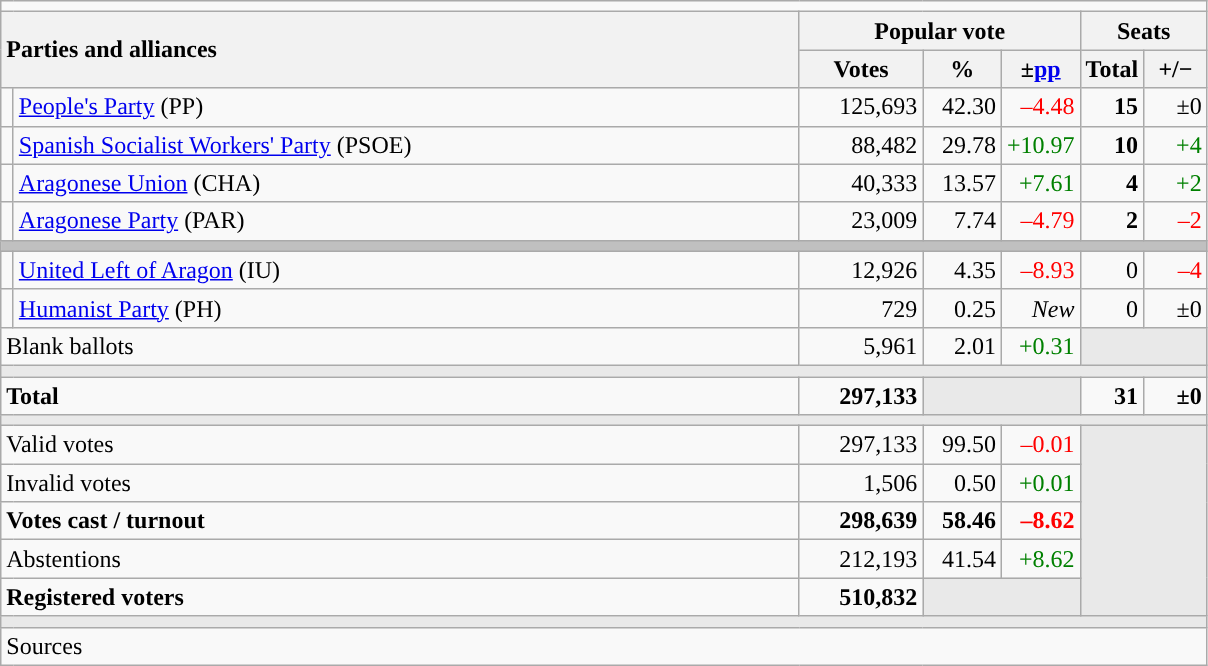<table class="wikitable" style="text-align:right;">
<tr>
<td colspan="7"></td>
</tr>
<tr>
<th style="text-align:left;" rowspan="2" colspan="2" width="525">Parties and alliances</th>
<th colspan="3">Popular vote</th>
<th colspan="2">Seats</th>
</tr>
<tr>
<th width="75">Votes</th>
<th width="45">%</th>
<th width="45">±<a href='#'>pp</a></th>
<th width="35">Total</th>
<th width="35">+/−</th>
</tr>
<tr>
<td width="1" style="color:inherit;background:"></td>
<td align="left"><a href='#'>People's Party</a> (PP)</td>
<td>125,693</td>
<td>42.30</td>
<td style="color:red;">–4.48</td>
<td><strong>15</strong></td>
<td>±0</td>
</tr>
<tr>
<td style="color:inherit;background:"></td>
<td align="left"><a href='#'>Spanish Socialist Workers' Party</a> (PSOE)</td>
<td>88,482</td>
<td>29.78</td>
<td style="color:green;">+10.97</td>
<td><strong>10</strong></td>
<td style="color:green;">+4</td>
</tr>
<tr>
<td style="color:inherit;background:"></td>
<td align="left"><a href='#'>Aragonese Union</a> (CHA)</td>
<td>40,333</td>
<td>13.57</td>
<td style="color:green;">+7.61</td>
<td><strong>4</strong></td>
<td style="color:green;">+2</td>
</tr>
<tr>
<td style="color:inherit;background:"></td>
<td align="left"><a href='#'>Aragonese Party</a> (PAR)</td>
<td>23,009</td>
<td>7.74</td>
<td style="color:red;">–4.79</td>
<td><strong>2</strong></td>
<td style="color:red;">–2</td>
</tr>
<tr>
<td colspan="7" bgcolor="#C0C0C0"></td>
</tr>
<tr>
<td style="color:inherit;background:"></td>
<td align="left"><a href='#'>United Left of Aragon</a> (IU)</td>
<td>12,926</td>
<td>4.35</td>
<td style="color:red;">–8.93</td>
<td>0</td>
<td style="color:red;">–4</td>
</tr>
<tr>
<td style="color:inherit;background:"></td>
<td align="left"><a href='#'>Humanist Party</a> (PH)</td>
<td>729</td>
<td>0.25</td>
<td><em>New</em></td>
<td>0</td>
<td>±0</td>
</tr>
<tr>
<td align="left" colspan="2">Blank ballots</td>
<td>5,961</td>
<td>2.01</td>
<td style="color:green;">+0.31</td>
<td bgcolor="#E9E9E9" colspan="2"></td>
</tr>
<tr>
<td colspan="7" bgcolor="#E9E9E9"></td>
</tr>
<tr style="font-weight:bold;">
<td align="left" colspan="2">Total</td>
<td>297,133</td>
<td bgcolor="#E9E9E9" colspan="2"></td>
<td>31</td>
<td>±0</td>
</tr>
<tr>
<td colspan="7" bgcolor="#E9E9E9"></td>
</tr>
<tr>
<td align="left" colspan="2">Valid votes</td>
<td>297,133</td>
<td>99.50</td>
<td style="color:red;">–0.01</td>
<td bgcolor="#E9E9E9" colspan="2" rowspan="5"></td>
</tr>
<tr>
<td align="left" colspan="2">Invalid votes</td>
<td>1,506</td>
<td>0.50</td>
<td style="color:green;">+0.01</td>
</tr>
<tr style="font-weight:bold;">
<td align="left" colspan="2">Votes cast / turnout</td>
<td>298,639</td>
<td>58.46</td>
<td style="color:red;">–8.62</td>
</tr>
<tr>
<td align="left" colspan="2">Abstentions</td>
<td>212,193</td>
<td>41.54</td>
<td style="color:green;">+8.62</td>
</tr>
<tr style="font-weight:bold;">
<td align="left" colspan="2">Registered voters</td>
<td>510,832</td>
<td bgcolor="#E9E9E9" colspan="2"></td>
</tr>
<tr>
<td colspan="7" bgcolor="#E9E9E9"></td>
</tr>
<tr>
<td align="left" colspan="7">Sources</td>
</tr>
</table>
